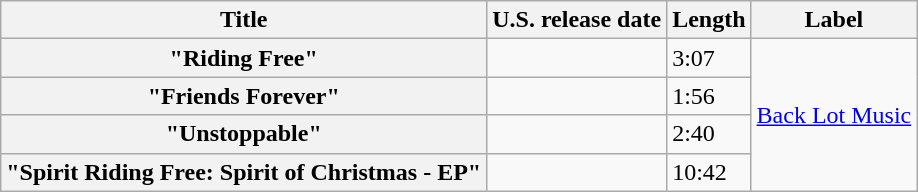<table class="wikitable plainrowheaders">
<tr>
<th scope="col">Title</th>
<th scope="col">U.S. release date</th>
<th scope="col">Length</th>
<th scope="col">Label</th>
</tr>
<tr>
<th scope="row">"Riding Free"</th>
<td></td>
<td>3:07</td>
<td rowspan="4" style="text-align: center;"><a href='#'>Back Lot Music</a></td>
</tr>
<tr>
<th scope="row">"Friends Forever"</th>
<td></td>
<td>1:56</td>
</tr>
<tr>
<th scope="row">"Unstoppable"</th>
<td></td>
<td>2:40</td>
</tr>
<tr>
<th scope="row">"Spirit Riding Free: Spirit of Christmas - EP"</th>
<td></td>
<td>10:42</td>
</tr>
</table>
